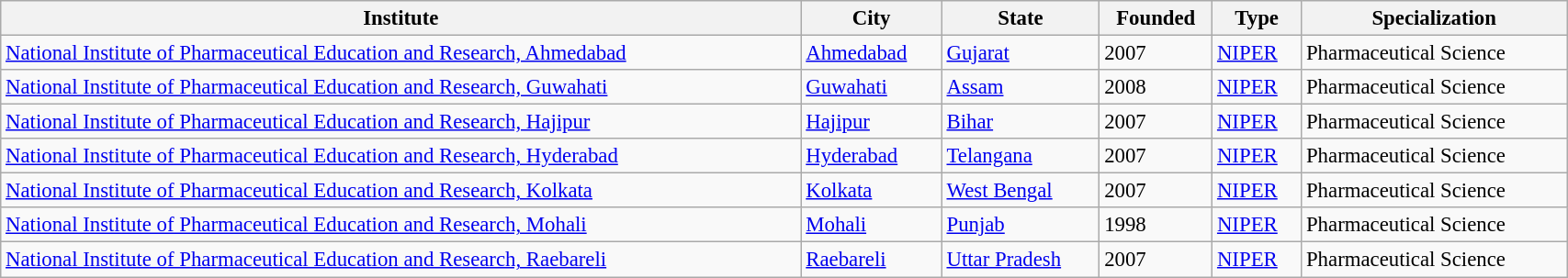<table class="wikitable sortable" style="width:90%; font-size:95%">
<tr align=center>
<th>Institute</th>
<th>City</th>
<th>State</th>
<th>Founded</th>
<th>Type</th>
<th>Specialization</th>
</tr>
<tr>
<td><a href='#'>National Institute of Pharmaceutical Education and Research, Ahmedabad</a></td>
<td><a href='#'>Ahmedabad</a></td>
<td><a href='#'>Gujarat</a></td>
<td>2007</td>
<td><a href='#'>NIPER</a></td>
<td>Pharmaceutical Science</td>
</tr>
<tr>
<td><a href='#'>National Institute of Pharmaceutical Education and Research, Guwahati</a></td>
<td><a href='#'>Guwahati</a></td>
<td><a href='#'>Assam</a></td>
<td>2008</td>
<td><a href='#'>NIPER</a></td>
<td>Pharmaceutical Science</td>
</tr>
<tr>
<td><a href='#'>National Institute of Pharmaceutical Education and Research, Hajipur</a></td>
<td><a href='#'>Hajipur</a></td>
<td><a href='#'>Bihar</a></td>
<td>2007</td>
<td><a href='#'>NIPER</a></td>
<td>Pharmaceutical Science</td>
</tr>
<tr>
<td><a href='#'>National Institute of Pharmaceutical Education and Research, Hyderabad</a></td>
<td><a href='#'>Hyderabad</a></td>
<td><a href='#'>Telangana</a></td>
<td>2007</td>
<td><a href='#'>NIPER</a></td>
<td>Pharmaceutical Science</td>
</tr>
<tr>
<td><a href='#'>National Institute of Pharmaceutical Education and Research, Kolkata</a></td>
<td><a href='#'>Kolkata</a></td>
<td><a href='#'>West Bengal</a></td>
<td>2007</td>
<td><a href='#'>NIPER</a></td>
<td>Pharmaceutical Science</td>
</tr>
<tr>
<td><a href='#'>National Institute of Pharmaceutical Education and Research, Mohali</a></td>
<td><a href='#'>Mohali</a></td>
<td><a href='#'>Punjab</a></td>
<td>1998</td>
<td><a href='#'>NIPER</a></td>
<td>Pharmaceutical Science</td>
</tr>
<tr>
<td><a href='#'>National Institute of Pharmaceutical Education and Research, Raebareli</a></td>
<td><a href='#'>Raebareli</a></td>
<td><a href='#'>Uttar Pradesh</a></td>
<td>2007</td>
<td><a href='#'>NIPER</a></td>
<td>Pharmaceutical Science</td>
</tr>
</table>
